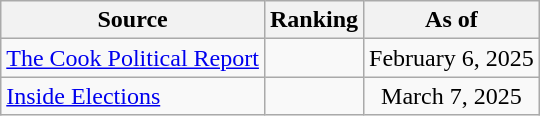<table class="wikitable" style="text-align:center">
<tr>
<th>Source</th>
<th>Ranking</th>
<th>As of</th>
</tr>
<tr>
<td align=left><a href='#'>The Cook Political Report</a></td>
<td></td>
<td>February 6, 2025</td>
</tr>
<tr>
<td align=left><a href='#'>Inside Elections</a></td>
<td></td>
<td>March 7, 2025</td>
</tr>
</table>
